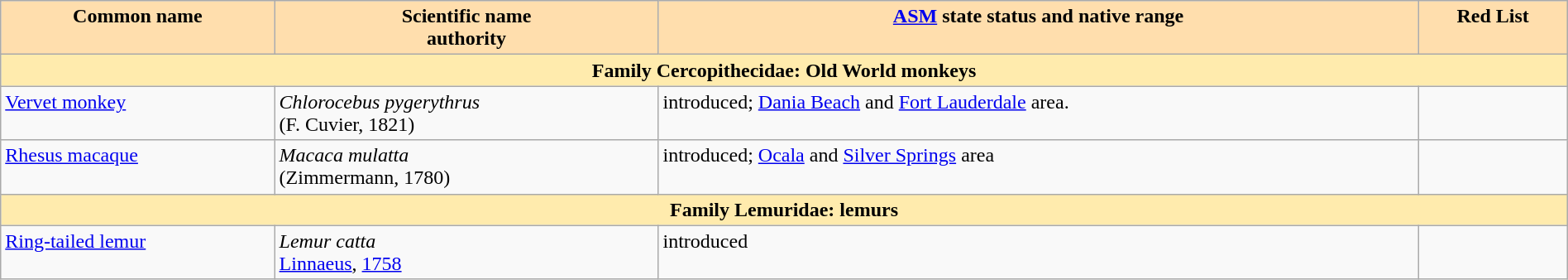<table class="wikitable" style="width:100%; text-align:left;">
<tr valign="top">
<th style=background:navajowhite>Common name<br></th>
<th style=background:navajowhite>Scientific name<br>authority</th>
<th style=background:navajowhite><a href='#'>ASM</a> state status and native range</th>
<th style=background:navajowhite>Red List</th>
</tr>
<tr>
<td style="text-align:center;" bgcolor="#ffebad" colspan=5><strong>Family Cercopithecidae: Old World monkeys</strong></td>
</tr>
<tr valign="top">
<td><a href='#'>Vervet monkey</a><br></td>
<td><em>Chlorocebus pygerythrus</em><br>(F. Cuvier, 1821)</td>
<td>introduced; <a href='#'>Dania Beach</a> and <a href='#'>Fort Lauderdale</a> area.</td>
<td><br></td>
</tr>
<tr valign="top">
<td><a href='#'>Rhesus macaque</a><br></td>
<td><em>Macaca mulatta</em><br>(Zimmermann, 1780)</td>
<td>introduced; <a href='#'>Ocala</a> and <a href='#'>Silver Springs</a> area</td>
<td><br></td>
</tr>
<tr>
<td style="text-align:center;" bgcolor="#ffebad" colspan=5><strong>Family Lemuridae: lemurs</strong></td>
</tr>
<tr valign="top">
<td><a href='#'>Ring-tailed lemur</a><br></td>
<td><em>Lemur catta</em><br><a href='#'>Linnaeus</a>, <a href='#'>1758</a></td>
<td>introduced</td>
<td><br></td>
</tr>
</table>
